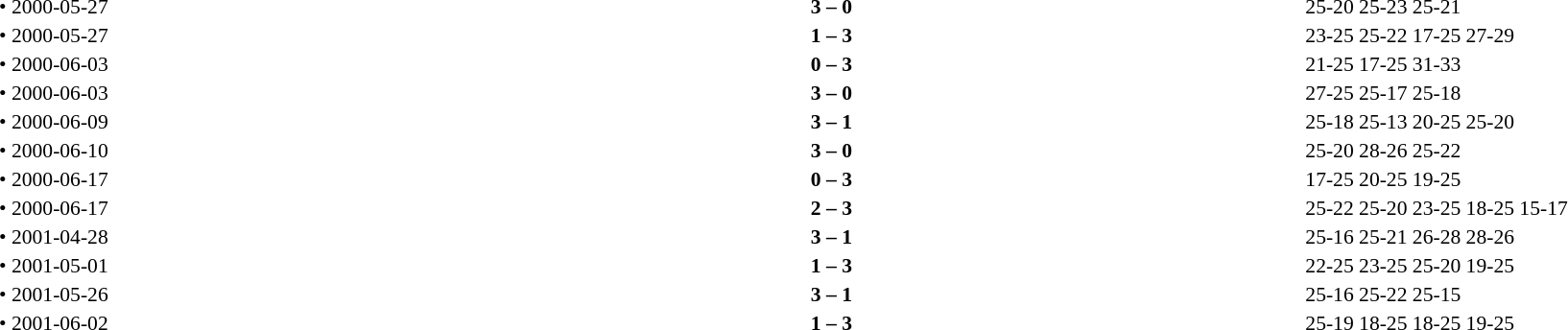<table width=100% cellspacing=1>
<tr>
<th width=20%></th>
<th width=20%></th>
<th width=12%></th>
<th width=20%></th>
<th width=33%></th>
<td></td>
</tr>
<tr style=font-size:90%>
<td>• 2000-05-27</td>
<td align=right></td>
<td align=center><strong>3 – 0</strong></td>
<td></td>
<td>25-20 25-23 25-21</td>
<td></td>
</tr>
<tr style=font-size:90%>
<td>• 2000-05-27</td>
<td align=right></td>
<td align=center><strong>1 – 3</strong></td>
<td></td>
<td>23-25 25-22 17-25 27-29</td>
<td></td>
</tr>
<tr style=font-size:90%>
<td>• 2000-06-03</td>
<td align=right></td>
<td align=center><strong>0 – 3</strong></td>
<td></td>
<td>21-25 17-25 31-33</td>
<td></td>
</tr>
<tr style=font-size:90%>
<td>• 2000-06-03</td>
<td align=right></td>
<td align=center><strong>3 – 0</strong></td>
<td></td>
<td>27-25 25-17 25-18</td>
<td></td>
</tr>
<tr style=font-size:90%>
<td>• 2000-06-09</td>
<td align=right></td>
<td align=center><strong>3 – 1</strong></td>
<td></td>
<td>25-18 25-13 20-25 25-20</td>
<td></td>
</tr>
<tr style=font-size:90%>
<td>• 2000-06-10</td>
<td align=right></td>
<td align=center><strong>3 – 0</strong></td>
<td></td>
<td>25-20 28-26 25-22</td>
<td></td>
</tr>
<tr style=font-size:90%>
<td>• 2000-06-17</td>
<td align=right></td>
<td align=center><strong>0 – 3</strong></td>
<td></td>
<td>17-25 20-25 19-25</td>
<td></td>
</tr>
<tr style=font-size:90%>
<td>• 2000-06-17</td>
<td align=right></td>
<td align=center><strong>2 – 3</strong></td>
<td></td>
<td>25-22 25-20 23-25 18-25 15-17</td>
<td></td>
</tr>
<tr style=font-size:90%>
<td>• 2001-04-28</td>
<td align=right></td>
<td align=center><strong>3 – 1</strong></td>
<td></td>
<td>25-16 25-21 26-28 28-26</td>
<td></td>
</tr>
<tr style=font-size:90%>
<td>• 2001-05-01</td>
<td align=right></td>
<td align=center><strong>1 – 3</strong></td>
<td></td>
<td>22-25 23-25 25-20 19-25</td>
<td></td>
</tr>
<tr style=font-size:90%>
<td>• 2001-05-26</td>
<td align=right></td>
<td align=center><strong>3 – 1</strong></td>
<td></td>
<td>25-16 25-22 25-15</td>
<td></td>
</tr>
<tr style=font-size:90%>
<td>• 2001-06-02</td>
<td align=right></td>
<td align=center><strong>1 – 3</strong></td>
<td></td>
<td>25-19 18-25 18-25 19-25</td>
</tr>
</table>
